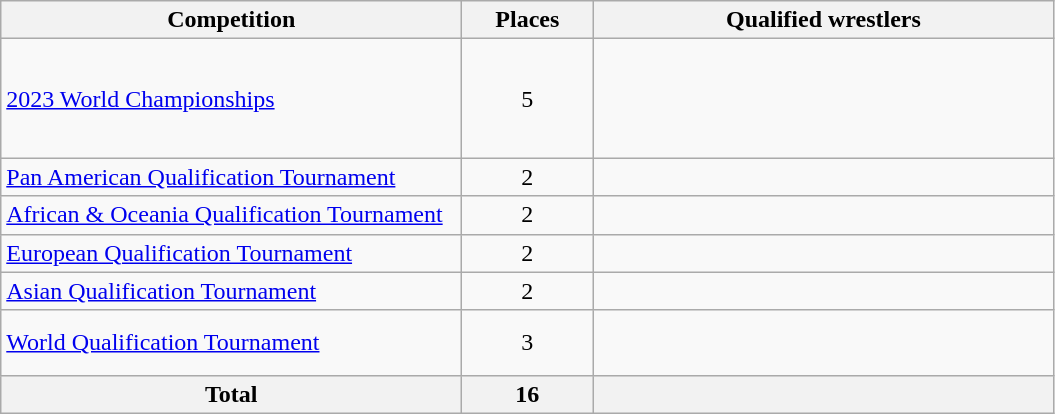<table class = "wikitable">
<tr>
<th width=300>Competition</th>
<th width=80>Places</th>
<th width=300>Qualified wrestlers</th>
</tr>
<tr>
<td><a href='#'>2023 World Championships</a></td>
<td align="center">5</td>
<td><br><br><br><br></td>
</tr>
<tr>
<td><a href='#'>Pan American Qualification Tournament</a></td>
<td align="center">2</td>
<td><br></td>
</tr>
<tr>
<td><a href='#'>African & Oceania Qualification Tournament</a></td>
<td align="center">2</td>
<td><br></td>
</tr>
<tr>
<td><a href='#'>European Qualification Tournament</a></td>
<td align="center">2</td>
<td><br></td>
</tr>
<tr>
<td><a href='#'>Asian Qualification Tournament</a></td>
<td align="center">2</td>
<td><br></td>
</tr>
<tr>
<td><a href='#'>World Qualification Tournament</a></td>
<td align="center">3</td>
<td><br><br></td>
</tr>
<tr>
<th>Total</th>
<th>16</th>
<th></th>
</tr>
</table>
